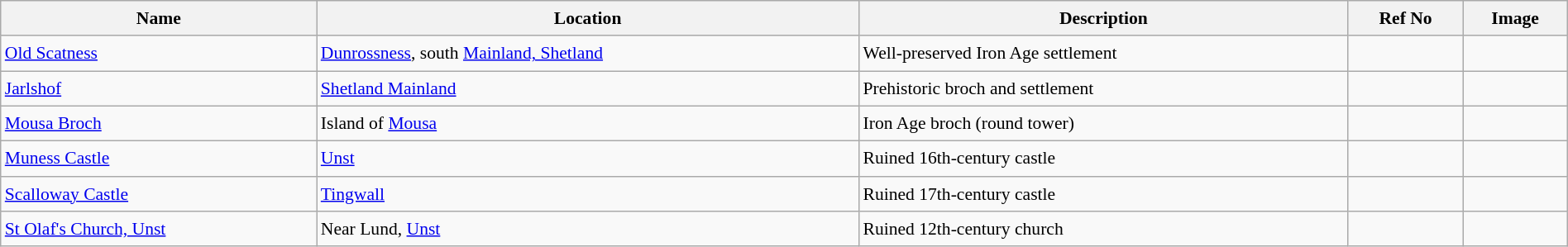<table class="wikitable sortable" style="font-size: 90%;width:100%;border:0px;text-align:left;line-height:150%;">
<tr>
<th>Name</th>
<th>Location</th>
<th class="unsortable">Description</th>
<th>Ref No</th>
<th class="unsortable">Image</th>
</tr>
<tr>
<td><a href='#'>Old Scatness</a></td>
<td><a href='#'>Dunrossness</a>, south <a href='#'>Mainland, Shetland</a></td>
<td>Well-preserved Iron Age settlement</td>
<td></td>
<td></td>
</tr>
<tr>
<td><a href='#'>Jarlshof</a></td>
<td><a href='#'>Shetland Mainland</a></td>
<td>Prehistoric broch and settlement</td>
<td></td>
<td></td>
</tr>
<tr>
<td><a href='#'>Mousa Broch</a></td>
<td>Island of <a href='#'>Mousa</a></td>
<td>Iron Age broch (round tower)</td>
<td></td>
<td></td>
</tr>
<tr>
<td><a href='#'>Muness Castle</a></td>
<td><a href='#'>Unst</a></td>
<td>Ruined 16th-century castle</td>
<td></td>
<td></td>
</tr>
<tr>
<td><a href='#'>Scalloway Castle</a></td>
<td><a href='#'>Tingwall</a></td>
<td>Ruined 17th-century castle</td>
<td></td>
<td></td>
</tr>
<tr>
<td><a href='#'>St Olaf's Church, Unst</a></td>
<td>Near Lund, <a href='#'>Unst</a></td>
<td>Ruined 12th-century church</td>
<td></td>
<td></td>
</tr>
</table>
